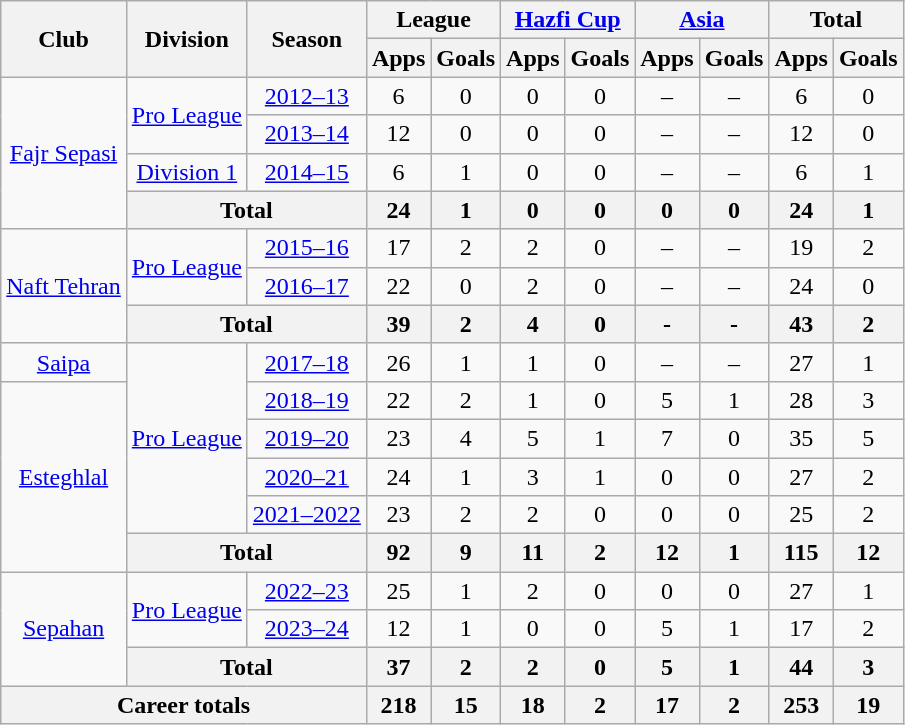<table class="wikitable" style="text-align: center;">
<tr>
<th rowspan="2">Club</th>
<th rowspan="2">Division</th>
<th rowspan="2">Season</th>
<th colspan="2">League</th>
<th colspan="2"><a href='#'>Hazfi Cup</a></th>
<th colspan="2"><a href='#'>Asia</a></th>
<th colspan="2">Total</th>
</tr>
<tr>
<th>Apps</th>
<th>Goals</th>
<th>Apps</th>
<th>Goals</th>
<th>Apps</th>
<th>Goals</th>
<th>Apps</th>
<th>Goals</th>
</tr>
<tr>
<td rowspan="4"><a href='#'>Fajr Sepasi</a></td>
<td rowspan="2"><a href='#'>Pro League</a></td>
<td><a href='#'>2012–13</a></td>
<td>6</td>
<td>0</td>
<td>0</td>
<td>0</td>
<td>–</td>
<td>–</td>
<td>6</td>
<td>0</td>
</tr>
<tr>
<td><a href='#'>2013–14</a></td>
<td>12</td>
<td>0</td>
<td>0</td>
<td>0</td>
<td>–</td>
<td>–</td>
<td>12</td>
<td>0</td>
</tr>
<tr>
<td><a href='#'>Division 1</a></td>
<td><a href='#'>2014–15</a></td>
<td>6</td>
<td>1</td>
<td>0</td>
<td>0</td>
<td>–</td>
<td>–</td>
<td>6</td>
<td>1</td>
</tr>
<tr>
<th colspan=2>Total</th>
<th>24</th>
<th>1</th>
<th>0</th>
<th>0</th>
<th>0</th>
<th>0</th>
<th>24</th>
<th>1</th>
</tr>
<tr>
<td rowspan="3"><a href='#'>Naft Tehran</a></td>
<td rowspan="2"><a href='#'>Pro League</a></td>
<td><a href='#'>2015–16</a></td>
<td>17</td>
<td>2</td>
<td>2</td>
<td>0</td>
<td>–</td>
<td>–</td>
<td>19</td>
<td>2</td>
</tr>
<tr>
<td><a href='#'>2016–17</a></td>
<td>22</td>
<td>0</td>
<td>2</td>
<td>0</td>
<td>–</td>
<td>–</td>
<td>24</td>
<td>0</td>
</tr>
<tr>
<th colspan=2>Total</th>
<th>39</th>
<th>2</th>
<th>4</th>
<th>0</th>
<th>-</th>
<th>-</th>
<th>43</th>
<th>2</th>
</tr>
<tr>
<td rowspan="1"><a href='#'>Saipa</a></td>
<td rowspan="5"><a href='#'>Pro League</a></td>
<td><a href='#'>2017–18</a></td>
<td>26</td>
<td>1</td>
<td>1</td>
<td>0</td>
<td>–</td>
<td>–</td>
<td>27</td>
<td>1</td>
</tr>
<tr>
<td rowspan="5"><a href='#'>Esteghlal</a></td>
<td><a href='#'>2018–19</a></td>
<td>22</td>
<td>2</td>
<td>1</td>
<td>0</td>
<td>5</td>
<td>1</td>
<td>28</td>
<td>3</td>
</tr>
<tr>
<td><a href='#'>2019–20</a></td>
<td>23</td>
<td>4</td>
<td>5</td>
<td>1</td>
<td>7</td>
<td>0</td>
<td>35</td>
<td>5</td>
</tr>
<tr>
<td><a href='#'>2020–21</a></td>
<td>24</td>
<td>1</td>
<td>3</td>
<td>1</td>
<td>0</td>
<td>0</td>
<td>27</td>
<td>2</td>
</tr>
<tr>
<td><a href='#'>2021–2022</a></td>
<td>23</td>
<td>2</td>
<td>2</td>
<td>0</td>
<td>0</td>
<td>0</td>
<td>25</td>
<td>2</td>
</tr>
<tr>
<th colspan=2>Total</th>
<th>92</th>
<th>9</th>
<th>11</th>
<th>2</th>
<th>12</th>
<th>1</th>
<th>115</th>
<th>12</th>
</tr>
<tr>
<td rowspan="3"><a href='#'>Sepahan</a></td>
<td rowspan="2"><a href='#'>Pro League</a></td>
<td><a href='#'>2022–23</a></td>
<td>25</td>
<td>1</td>
<td>2</td>
<td>0</td>
<td>0</td>
<td>0</td>
<td>27</td>
<td>1</td>
</tr>
<tr>
<td><a href='#'>2023–24</a></td>
<td>12</td>
<td>1</td>
<td>0</td>
<td>0</td>
<td>5</td>
<td>1</td>
<td>17</td>
<td>2</td>
</tr>
<tr>
<th colspan=2>Total</th>
<th>37</th>
<th>2</th>
<th>2</th>
<th>0</th>
<th>5</th>
<th>1</th>
<th>44</th>
<th>3</th>
</tr>
<tr>
<th colspan="3">Career totals</th>
<th>218</th>
<th>15</th>
<th>18</th>
<th>2</th>
<th>17</th>
<th>2</th>
<th>253</th>
<th>19</th>
</tr>
</table>
